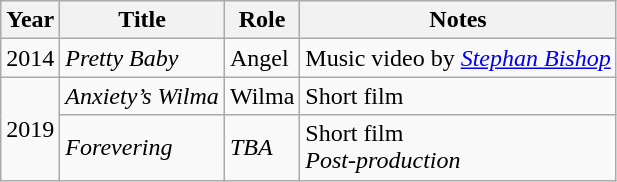<table class="wikitable sortable">
<tr>
<th>Year</th>
<th>Title</th>
<th>Role</th>
<th class="unsortable">Notes</th>
</tr>
<tr>
<td>2014</td>
<td><em>Pretty Baby</em></td>
<td>Angel</td>
<td>Music video by <em><a href='#'>Stephan Bishop</a></em></td>
</tr>
<tr>
<td rowspan="2">2019</td>
<td><em>Anxiety’s Wilma</em></td>
<td>Wilma</td>
<td>Short film</td>
</tr>
<tr>
<td><em>Forevering</em></td>
<td><em>TBA</em></td>
<td>Short film<br><em>Post-production</em></td>
</tr>
</table>
